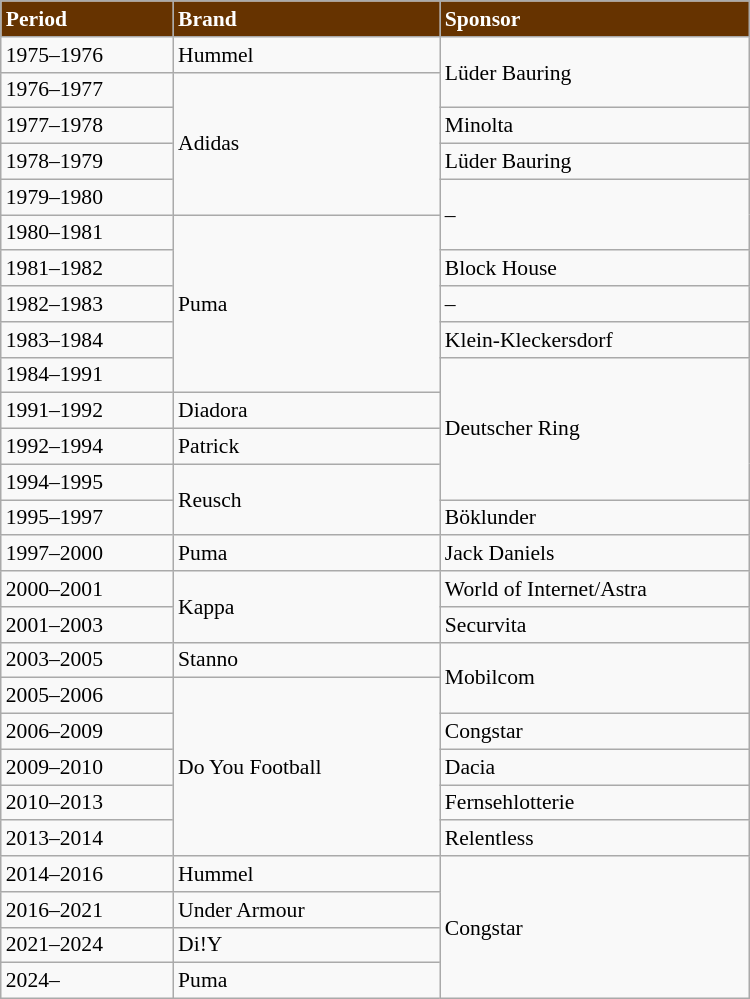<table class="wikitable center" style="width:500px; font-size:90%;">
<tr style="background:#630; color:#FFF; font-weight:bold;">
<td style=min-width:5em>Period</td>
<td style=min-width:8em>Brand</td>
<td style=min-width:8em>Sponsor</td>
</tr>
<tr>
<td>1975–1976</td>
<td>Hummel</td>
<td rowspan="2">Lüder Bauring</td>
</tr>
<tr>
<td>1976–1977</td>
<td rowspan="4">Adidas</td>
</tr>
<tr>
<td>1977–1978</td>
<td>Minolta</td>
</tr>
<tr>
<td>1978–1979</td>
<td>Lüder Bauring</td>
</tr>
<tr>
<td>1979–1980</td>
<td rowspan="2">–</td>
</tr>
<tr>
<td>1980–1981</td>
<td rowspan="5">Puma</td>
</tr>
<tr>
<td>1981–1982</td>
<td>Block House</td>
</tr>
<tr>
<td>1982–1983</td>
<td>–</td>
</tr>
<tr>
<td>1983–1984</td>
<td>Klein-Kleckersdorf</td>
</tr>
<tr>
<td>1984–1991</td>
<td rowspan="4">Deutscher Ring</td>
</tr>
<tr>
<td>1991–1992</td>
<td>Diadora</td>
</tr>
<tr>
<td>1992–1994</td>
<td>Patrick</td>
</tr>
<tr>
<td>1994–1995</td>
<td rowspan="2">Reusch</td>
</tr>
<tr>
<td>1995–1997</td>
<td>Böklunder</td>
</tr>
<tr>
<td>1997–2000</td>
<td>Puma</td>
<td>Jack Daniels</td>
</tr>
<tr>
<td>2000–2001</td>
<td rowspan="2">Kappa</td>
<td>World of Internet/Astra</td>
</tr>
<tr>
<td>2001–2003</td>
<td>Securvita</td>
</tr>
<tr>
<td>2003–2005</td>
<td>Stanno</td>
<td rowspan=2>Mobilcom</td>
</tr>
<tr>
<td>2005–2006</td>
<td rowspan=5>Do You Football</td>
</tr>
<tr>
<td>2006–2009</td>
<td>Congstar</td>
</tr>
<tr>
<td>2009–2010</td>
<td>Dacia</td>
</tr>
<tr>
<td>2010–2013</td>
<td>Fernsehlotterie</td>
</tr>
<tr>
<td>2013–2014</td>
<td>Relentless</td>
</tr>
<tr>
<td>2014–2016</td>
<td>Hummel</td>
<td rowspan=4>Congstar</td>
</tr>
<tr>
<td>2016–2021</td>
<td>Under Armour</td>
</tr>
<tr>
<td>2021–2024</td>
<td>Di!Y</td>
</tr>
<tr>
<td>2024–</td>
<td>Puma</td>
</tr>
</table>
